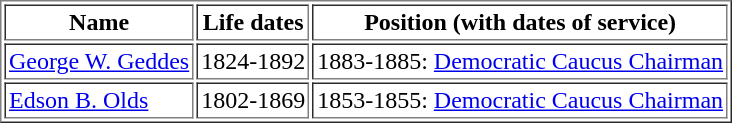<table table border="1" cellpadding="2">
<tr>
<th>Name</th>
<th>Life dates</th>
<th>Position (with dates of service)</th>
</tr>
<tr>
<td><a href='#'>George W. Geddes</a></td>
<td>1824-1892</td>
<td>1883-1885: <a href='#'>Democratic Caucus Chairman</a></td>
</tr>
<tr>
<td><a href='#'>Edson B. Olds</a></td>
<td>1802-1869</td>
<td>1853-1855: <a href='#'>Democratic Caucus Chairman</a></td>
</tr>
</table>
